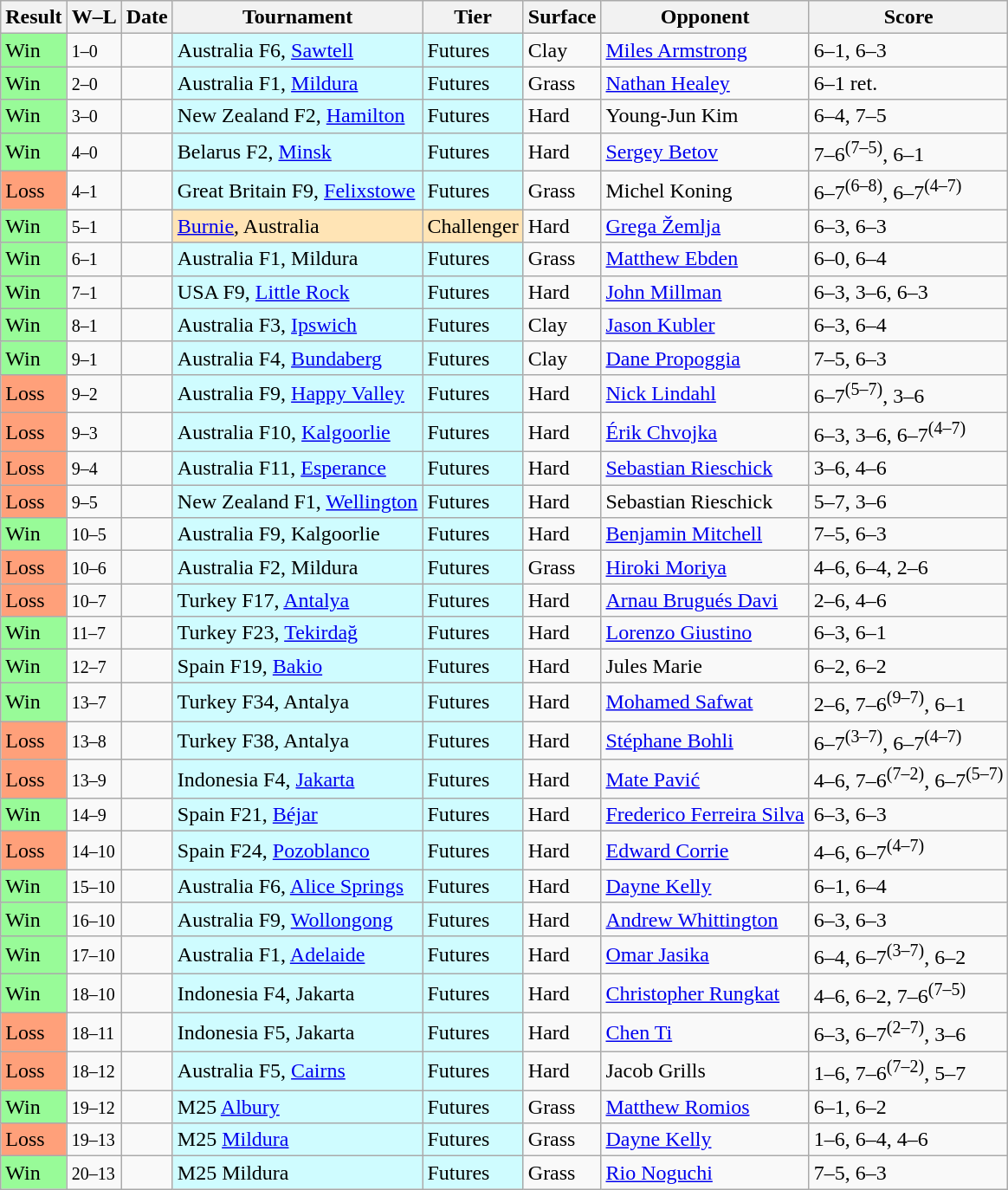<table class="sortable wikitable">
<tr>
<th>Result</th>
<th class="unsortable">W–L</th>
<th>Date</th>
<th>Tournament</th>
<th>Tier</th>
<th>Surface</th>
<th>Opponent</th>
<th class="unsortable">Score</th>
</tr>
<tr>
<td bgcolor=98FB98>Win</td>
<td><small>1–0</small></td>
<td></td>
<td style="background:#cffcff;">Australia F6, <a href='#'>Sawtell</a></td>
<td style="background:#cffcff;">Futures</td>
<td>Clay</td>
<td> <a href='#'>Miles Armstrong</a></td>
<td>6–1, 6–3</td>
</tr>
<tr>
<td bgcolor=98FB98>Win</td>
<td><small>2–0</small></td>
<td></td>
<td style="background:#cffcff;">Australia F1, <a href='#'>Mildura</a></td>
<td style="background:#cffcff;">Futures</td>
<td>Grass</td>
<td> <a href='#'>Nathan Healey</a></td>
<td>6–1 ret.</td>
</tr>
<tr>
<td bgcolor=98FB98>Win</td>
<td><small>3–0</small></td>
<td></td>
<td style="background:#cffcff;">New Zealand F2, <a href='#'>Hamilton</a></td>
<td style="background:#cffcff;">Futures</td>
<td>Hard</td>
<td> Young-Jun Kim</td>
<td>6–4, 7–5</td>
</tr>
<tr>
<td bgcolor=98FB98>Win</td>
<td><small>4–0</small></td>
<td></td>
<td style="background:#cffcff;">Belarus F2, <a href='#'>Minsk</a></td>
<td style="background:#cffcff;">Futures</td>
<td>Hard</td>
<td> <a href='#'>Sergey Betov</a></td>
<td>7–6<sup>(7–5)</sup>, 6–1</td>
</tr>
<tr>
<td bgcolor=FFA07A>Loss</td>
<td><small>4–1</small></td>
<td></td>
<td style="background:#cffcff;">Great Britain F9, <a href='#'>Felixstowe</a></td>
<td style="background:#cffcff;">Futures</td>
<td>Grass</td>
<td> Michel Koning</td>
<td>6–7<sup>(6–8)</sup>, 6–7<sup>(4–7)</sup></td>
</tr>
<tr>
<td bgcolor=#98fb98>Win</td>
<td><small>5–1</small></td>
<td><a href='#'></a></td>
<td style="background:moccasin;"><a href='#'>Burnie</a>, Australia</td>
<td style="background:moccasin;">Challenger</td>
<td>Hard</td>
<td> <a href='#'>Grega Žemlja</a></td>
<td>6–3, 6–3</td>
</tr>
<tr>
<td bgcolor=98FB98>Win</td>
<td><small>6–1</small></td>
<td></td>
<td style="background:#cffcff;">Australia F1, Mildura</td>
<td style="background:#cffcff;">Futures</td>
<td>Grass</td>
<td> <a href='#'>Matthew Ebden</a></td>
<td>6–0, 6–4</td>
</tr>
<tr>
<td bgcolor=98FB98>Win</td>
<td><small>7–1</small></td>
<td></td>
<td style="background:#cffcff;">USA F9, <a href='#'>Little Rock</a></td>
<td style="background:#cffcff;">Futures</td>
<td>Hard</td>
<td> <a href='#'>John Millman</a></td>
<td>6–3, 3–6, 6–3</td>
</tr>
<tr>
<td bgcolor=98FB98>Win</td>
<td><small>8–1</small></td>
<td></td>
<td style="background:#cffcff;">Australia F3, <a href='#'>Ipswich</a></td>
<td style="background:#cffcff;">Futures</td>
<td>Clay</td>
<td> <a href='#'>Jason Kubler</a></td>
<td>6–3, 6–4</td>
</tr>
<tr>
<td bgcolor=98FB98>Win</td>
<td><small>9–1</small></td>
<td></td>
<td style="background:#cffcff;">Australia F4, <a href='#'>Bundaberg</a></td>
<td style="background:#cffcff;">Futures</td>
<td>Clay</td>
<td> <a href='#'>Dane Propoggia</a></td>
<td>7–5, 6–3</td>
</tr>
<tr>
<td bgcolor=FFA07A>Loss</td>
<td><small>9–2</small></td>
<td></td>
<td style="background:#cffcff;">Australia F9, <a href='#'>Happy Valley</a></td>
<td style="background:#cffcff;">Futures</td>
<td>Hard</td>
<td> <a href='#'>Nick Lindahl</a></td>
<td>6–7<sup>(5–7)</sup>, 3–6</td>
</tr>
<tr>
<td bgcolor=FFA07A>Loss</td>
<td><small>9–3</small></td>
<td></td>
<td style="background:#cffcff;">Australia F10, <a href='#'>Kalgoorlie</a></td>
<td style="background:#cffcff;">Futures</td>
<td>Hard</td>
<td> <a href='#'>Érik Chvojka</a></td>
<td>6–3, 3–6, 6–7<sup>(4–7)</sup></td>
</tr>
<tr>
<td bgcolor=FFA07A>Loss</td>
<td><small>9–4</small></td>
<td></td>
<td style="background:#cffcff;">Australia F11, <a href='#'>Esperance</a></td>
<td style="background:#cffcff;">Futures</td>
<td>Hard</td>
<td> <a href='#'>Sebastian Rieschick</a></td>
<td>3–6, 4–6</td>
</tr>
<tr>
<td bgcolor=FFA07A>Loss</td>
<td><small>9–5</small></td>
<td></td>
<td style="background:#cffcff;">New Zealand F1, <a href='#'>Wellington</a></td>
<td style="background:#cffcff;">Futures</td>
<td>Hard</td>
<td> Sebastian Rieschick</td>
<td>5–7, 3–6</td>
</tr>
<tr>
<td bgcolor=98FB98>Win</td>
<td><small>10–5</small></td>
<td></td>
<td style="background:#cffcff;">Australia F9, Kalgoorlie</td>
<td style="background:#cffcff;">Futures</td>
<td>Hard</td>
<td> <a href='#'>Benjamin Mitchell</a></td>
<td>7–5, 6–3</td>
</tr>
<tr>
<td bgcolor=FFA07A>Loss</td>
<td><small>10–6</small></td>
<td></td>
<td style="background:#cffcff;">Australia F2, Mildura</td>
<td style="background:#cffcff;">Futures</td>
<td>Grass</td>
<td> <a href='#'>Hiroki Moriya</a></td>
<td>4–6, 6–4, 2–6</td>
</tr>
<tr>
<td bgcolor=FFA07A>Loss</td>
<td><small>10–7</small></td>
<td></td>
<td style="background:#cffcff;">Turkey F17, <a href='#'>Antalya</a></td>
<td style="background:#cffcff;">Futures</td>
<td>Hard</td>
<td> <a href='#'>Arnau Brugués Davi</a></td>
<td>2–6, 4–6</td>
</tr>
<tr>
<td bgcolor=98FB98>Win</td>
<td><small>11–7</small></td>
<td></td>
<td style="background:#cffcff;">Turkey F23, <a href='#'>Tekirdağ</a></td>
<td style="background:#cffcff;">Futures</td>
<td>Hard</td>
<td> <a href='#'>Lorenzo Giustino</a></td>
<td>6–3, 6–1</td>
</tr>
<tr>
<td bgcolor=98FB98>Win</td>
<td><small>12–7</small></td>
<td></td>
<td style="background:#cffcff;">Spain F19, <a href='#'>Bakio</a></td>
<td style="background:#cffcff;">Futures</td>
<td>Hard</td>
<td> Jules Marie</td>
<td>6–2, 6–2</td>
</tr>
<tr>
<td bgcolor=98FB98>Win</td>
<td><small>13–7</small></td>
<td></td>
<td style="background:#cffcff;">Turkey F34, Antalya</td>
<td style="background:#cffcff;">Futures</td>
<td>Hard</td>
<td> <a href='#'>Mohamed Safwat</a></td>
<td>2–6, 7–6<sup>(9–7)</sup>, 6–1</td>
</tr>
<tr>
<td bgcolor=FFA07A>Loss</td>
<td><small>13–8</small></td>
<td></td>
<td style="background:#cffcff;">Turkey F38, Antalya</td>
<td style="background:#cffcff;">Futures</td>
<td>Hard</td>
<td> <a href='#'>Stéphane Bohli</a></td>
<td>6–7<sup>(3–7)</sup>, 6–7<sup>(4–7)</sup></td>
</tr>
<tr>
<td bgcolor=FFA07A>Loss</td>
<td><small>13–9</small></td>
<td></td>
<td style="background:#cffcff;">Indonesia F4, <a href='#'>Jakarta</a></td>
<td style="background:#cffcff;">Futures</td>
<td>Hard</td>
<td> <a href='#'>Mate Pavić</a></td>
<td>4–6, 7–6<sup>(7–2)</sup>, 6–7<sup>(5–7)</sup></td>
</tr>
<tr>
<td bgcolor=98FB98>Win</td>
<td><small>14–9</small></td>
<td></td>
<td style="background:#cffcff;">Spain F21, <a href='#'>Béjar</a></td>
<td style="background:#cffcff;">Futures</td>
<td>Hard</td>
<td> <a href='#'>Frederico Ferreira Silva</a></td>
<td>6–3, 6–3</td>
</tr>
<tr>
<td bgcolor=FFA07A>Loss</td>
<td><small>14–10</small></td>
<td></td>
<td style="background:#cffcff;">Spain F24, <a href='#'>Pozoblanco</a></td>
<td style="background:#cffcff;">Futures</td>
<td>Hard</td>
<td> <a href='#'>Edward Corrie</a></td>
<td>4–6, 6–7<sup>(4–7)</sup></td>
</tr>
<tr>
<td bgcolor=98FB98>Win</td>
<td><small>15–10</small></td>
<td></td>
<td style="background:#cffcff;">Australia F6, <a href='#'>Alice Springs</a></td>
<td style="background:#cffcff;">Futures</td>
<td>Hard</td>
<td> <a href='#'>Dayne Kelly</a></td>
<td>6–1, 6–4</td>
</tr>
<tr>
<td bgcolor=98FB98>Win</td>
<td><small>16–10</small></td>
<td></td>
<td style="background:#cffcff;">Australia F9, <a href='#'>Wollongong</a></td>
<td style="background:#cffcff;">Futures</td>
<td>Hard</td>
<td> <a href='#'>Andrew Whittington</a></td>
<td>6–3, 6–3</td>
</tr>
<tr>
<td bgcolor=98FB98>Win</td>
<td><small>17–10</small></td>
<td></td>
<td style="background:#cffcff;">Australia F1, <a href='#'>Adelaide</a></td>
<td style="background:#cffcff;">Futures</td>
<td>Hard</td>
<td> <a href='#'>Omar Jasika</a></td>
<td>6–4, 6–7<sup>(3–7)</sup>, 6–2</td>
</tr>
<tr>
<td bgcolor=98FB98>Win</td>
<td><small>18–10</small></td>
<td></td>
<td style="background:#cffcff;">Indonesia F4, Jakarta</td>
<td style="background:#cffcff;">Futures</td>
<td>Hard</td>
<td> <a href='#'>Christopher Rungkat</a></td>
<td>4–6, 6–2, 7–6<sup>(7–5)</sup></td>
</tr>
<tr>
<td bgcolor=FFA07A>Loss</td>
<td><small>18–11</small></td>
<td></td>
<td style="background:#cffcff;">Indonesia F5, Jakarta</td>
<td style="background:#cffcff;">Futures</td>
<td>Hard</td>
<td> <a href='#'>Chen Ti</a></td>
<td>6–3, 6–7<sup>(2–7)</sup>, 3–6</td>
</tr>
<tr>
<td bgcolor=FFA07A>Loss</td>
<td><small>18–12</small></td>
<td></td>
<td style="background:#cffcff;">Australia F5, <a href='#'>Cairns</a></td>
<td style="background:#cffcff;">Futures</td>
<td>Hard</td>
<td> Jacob Grills</td>
<td>1–6, 7–6<sup>(7–2)</sup>, 5–7</td>
</tr>
<tr>
<td bgcolor=98FB98>Win</td>
<td><small>19–12</small></td>
<td></td>
<td style="background:#cffcff;">M25 <a href='#'>Albury</a></td>
<td style="background:#cffcff;">Futures</td>
<td>Grass</td>
<td> <a href='#'>Matthew Romios</a></td>
<td>6–1, 6–2</td>
</tr>
<tr>
<td bgcolor=FFA07A>Loss</td>
<td><small>19–13</small></td>
<td></td>
<td style="background:#cffcff;">M25 <a href='#'>Mildura</a></td>
<td style="background:#cffcff;">Futures</td>
<td>Grass</td>
<td> <a href='#'>Dayne Kelly</a></td>
<td>1–6, 6–4, 4–6</td>
</tr>
<tr>
<td bgcolor=98FB98>Win</td>
<td><small>20–13</small></td>
<td></td>
<td style="background:#cffcff;">M25 Mildura</td>
<td style="background:#cffcff;">Futures</td>
<td>Grass</td>
<td> <a href='#'>Rio Noguchi</a></td>
<td>7–5, 6–3</td>
</tr>
</table>
